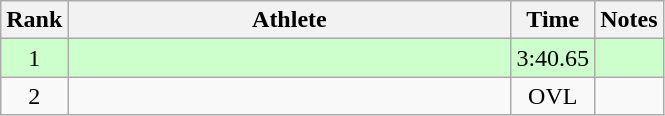<table class="wikitable" style="text-align:center">
<tr>
<th>Rank</th>
<th Style="width:18em">Athlete</th>
<th>Time</th>
<th>Notes</th>
</tr>
<tr style="background:#cfc">
<td>1</td>
<td style="text-align:left"></td>
<td>3:40.65</td>
<td></td>
</tr>
<tr>
<td>2</td>
<td style="text-align:left"></td>
<td>OVL</td>
<td></td>
</tr>
</table>
